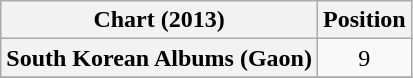<table class="wikitable plainrowheaders" style="text-align:center">
<tr>
<th scope="col">Chart (2013)</th>
<th scope="col">Position</th>
</tr>
<tr>
<th scope="row">South Korean Albums (Gaon)</th>
<td>9</td>
</tr>
<tr>
</tr>
</table>
